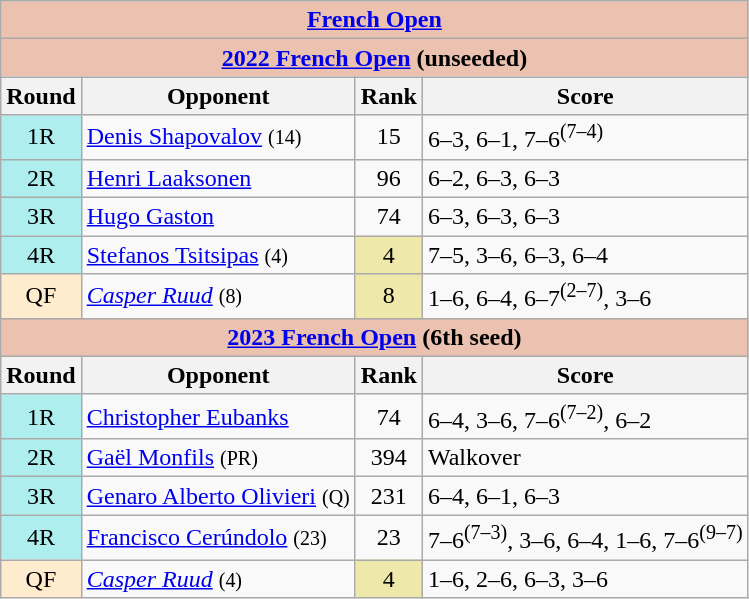<table class="wikitable nowrap">
<tr>
<th colspan=4 style="background:#ebc2af;"><a href='#'>French Open</a></th>
</tr>
<tr>
<th colspan=4 style="background:#ebc2af;"><a href='#'>2022 French Open</a> (unseeded)</th>
</tr>
<tr>
<th>Round</th>
<th>Opponent</th>
<th>Rank</th>
<th>Score</th>
</tr>
<tr>
<td align="center" style="background:#afeeee;">1R</td>
<td> <a href='#'>Denis Shapovalov</a> <small>(14)</small></td>
<td align="center">15</td>
<td>6–3, 6–1, 7–6<sup>(7–4)</sup></td>
</tr>
<tr>
<td align="center" style="background:#afeeee;">2R</td>
<td> <a href='#'>Henri Laaksonen</a></td>
<td align="center">96</td>
<td>6–2, 6–3, 6–3</td>
</tr>
<tr>
<td align="center" style="background:#afeeee;">3R</td>
<td> <a href='#'>Hugo Gaston</a></td>
<td align="center">74</td>
<td>6–3, 6–3, 6–3</td>
</tr>
<tr>
<td align="center" style="background:#afeeee;">4R</td>
<td> <a href='#'>Stefanos Tsitsipas</a> <small>(4)</small></td>
<td align="center" bgcolor=EEE8AA>4</td>
<td>7–5, 3–6, 6–3, 6–4</td>
</tr>
<tr>
<td align="center" style="background:#ffebcd;">QF</td>
<td> <em><a href='#'>Casper Ruud</a></em> <small>(8)</small></td>
<td align="center" bgcolor=EEE8AA>8</td>
<td>1–6, 6–4, 6–7<sup>(2–7)</sup>, 3–6</td>
</tr>
<tr>
<th colspan=4 style="background:#ebc2af;"><a href='#'>2023 French Open</a> (6th seed)</th>
</tr>
<tr>
<th>Round</th>
<th>Opponent</th>
<th>Rank</th>
<th>Score</th>
</tr>
<tr>
<td align="center" style="background:#afeeee;">1R</td>
<td> <a href='#'>Christopher Eubanks</a></td>
<td align="center">74</td>
<td>6–4, 3–6, 7–6<sup>(7–2)</sup>, 6–2</td>
</tr>
<tr>
<td align="center" style="background:#afeeee;">2R</td>
<td> <a href='#'>Gaël Monfils</a> <small>(PR)</small></td>
<td align="center">394</td>
<td>Walkover</td>
</tr>
<tr>
<td align="center" style="background:#afeeee;">3R</td>
<td> <a href='#'>Genaro Alberto Olivieri</a> <small>(Q)</small></td>
<td align="center">231</td>
<td>6–4, 6–1, 6–3</td>
</tr>
<tr>
<td align="center" style="background:#afeeee;">4R</td>
<td> <a href='#'>Francisco Cerúndolo</a> <small>(23)</small></td>
<td align="center">23</td>
<td>7–6<sup>(7–3)</sup>, 3–6, 6–4, 1–6, 7–6<sup>(9–7)</sup></td>
</tr>
<tr>
<td align="center" style="background:#ffebcd;">QF</td>
<td> <em><a href='#'>Casper Ruud</a></em> <small>(4)</small></td>
<td align="center" bgcolor=EEE8AA>4</td>
<td>1–6, 2–6, 6–3, 3–6</td>
</tr>
</table>
